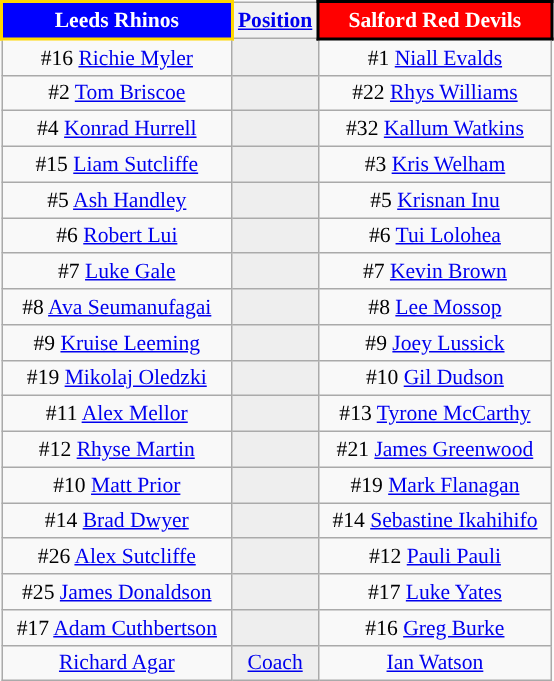<table class="wikitable" style= "font-size:90%; text-align:center;">
<tr>
<th align="centre" width="146" style="background:blue; color:white; border:2px solid gold;">Leeds Rhinos</th>
<th><a href='#'>Position</a></th>
<th style="width:148px; background:red; color:white; border:2px solid black;">Salford Red Devils</th>
</tr>
<tr>
<td>#16 <a href='#'>Richie Myler</a></td>
<td style="background:#eee;"></td>
<td>#1 <a href='#'>Niall Evalds</a></td>
</tr>
<tr>
<td>#2 <a href='#'>Tom Briscoe</a></td>
<td style="background:#eee;"></td>
<td>#22 <a href='#'>Rhys Williams</a></td>
</tr>
<tr>
<td>#4 <a href='#'>Konrad Hurrell</a></td>
<td style="background:#eee;"></td>
<td>#32 <a href='#'>Kallum Watkins</a></td>
</tr>
<tr>
<td>#15 <a href='#'>Liam Sutcliffe</a></td>
<td style="background:#eee;"></td>
<td>#3 <a href='#'>Kris Welham</a></td>
</tr>
<tr>
<td>#5 <a href='#'>Ash Handley</a></td>
<td style="background:#eee;"></td>
<td>#5 <a href='#'>Krisnan Inu</a></td>
</tr>
<tr>
<td>#6 <a href='#'>Robert Lui</a></td>
<td style="background:#eee;"></td>
<td>#6 <a href='#'>Tui Lolohea</a></td>
</tr>
<tr>
<td>#7 <a href='#'>Luke Gale</a></td>
<td style="background:#eee;"></td>
<td>#7 <a href='#'>Kevin Brown</a></td>
</tr>
<tr>
<td>#8 <a href='#'>Ava Seumanufagai</a></td>
<td style="background:#eee;"></td>
<td>#8 <a href='#'>Lee Mossop</a></td>
</tr>
<tr>
<td>#9 <a href='#'>Kruise Leeming</a></td>
<td style="background:#eee;"></td>
<td>#9 <a href='#'>Joey Lussick</a></td>
</tr>
<tr>
<td>#19 <a href='#'>Mikolaj Oledzki</a></td>
<td style="background:#eee;"></td>
<td>#10 <a href='#'>Gil Dudson</a></td>
</tr>
<tr>
<td>#11 <a href='#'>Alex Mellor</a></td>
<td style="background:#eee;"></td>
<td>#13 <a href='#'>Tyrone McCarthy</a></td>
</tr>
<tr>
<td>#12 <a href='#'>Rhyse Martin</a></td>
<td style="background:#eee;"></td>
<td>#21 <a href='#'>James Greenwood</a></td>
</tr>
<tr>
<td>#10 <a href='#'>Matt Prior</a></td>
<td style="background:#eee;"></td>
<td>#19 <a href='#'>Mark Flanagan</a></td>
</tr>
<tr>
<td>#14 <a href='#'>Brad Dwyer</a></td>
<td style="background:#eee;"></td>
<td>#14 <a href='#'>Sebastine Ikahihifo</a></td>
</tr>
<tr>
<td>#26 <a href='#'>Alex Sutcliffe</a></td>
<td style="background:#eee;"></td>
<td>#12 <a href='#'>Pauli Pauli</a></td>
</tr>
<tr>
<td>#25 <a href='#'>James Donaldson</a></td>
<td style="background:#eee;"></td>
<td>#17 <a href='#'>Luke Yates</a></td>
</tr>
<tr>
<td>#17 <a href='#'>Adam Cuthbertson</a></td>
<td style="background:#eee;"></td>
<td>#16 <a href='#'>Greg Burke</a></td>
</tr>
<tr>
<td><a href='#'>Richard Agar</a></td>
<td style="background:#eee;"><a href='#'>Coach</a></td>
<td><a href='#'>Ian Watson</a></td>
</tr>
</table>
